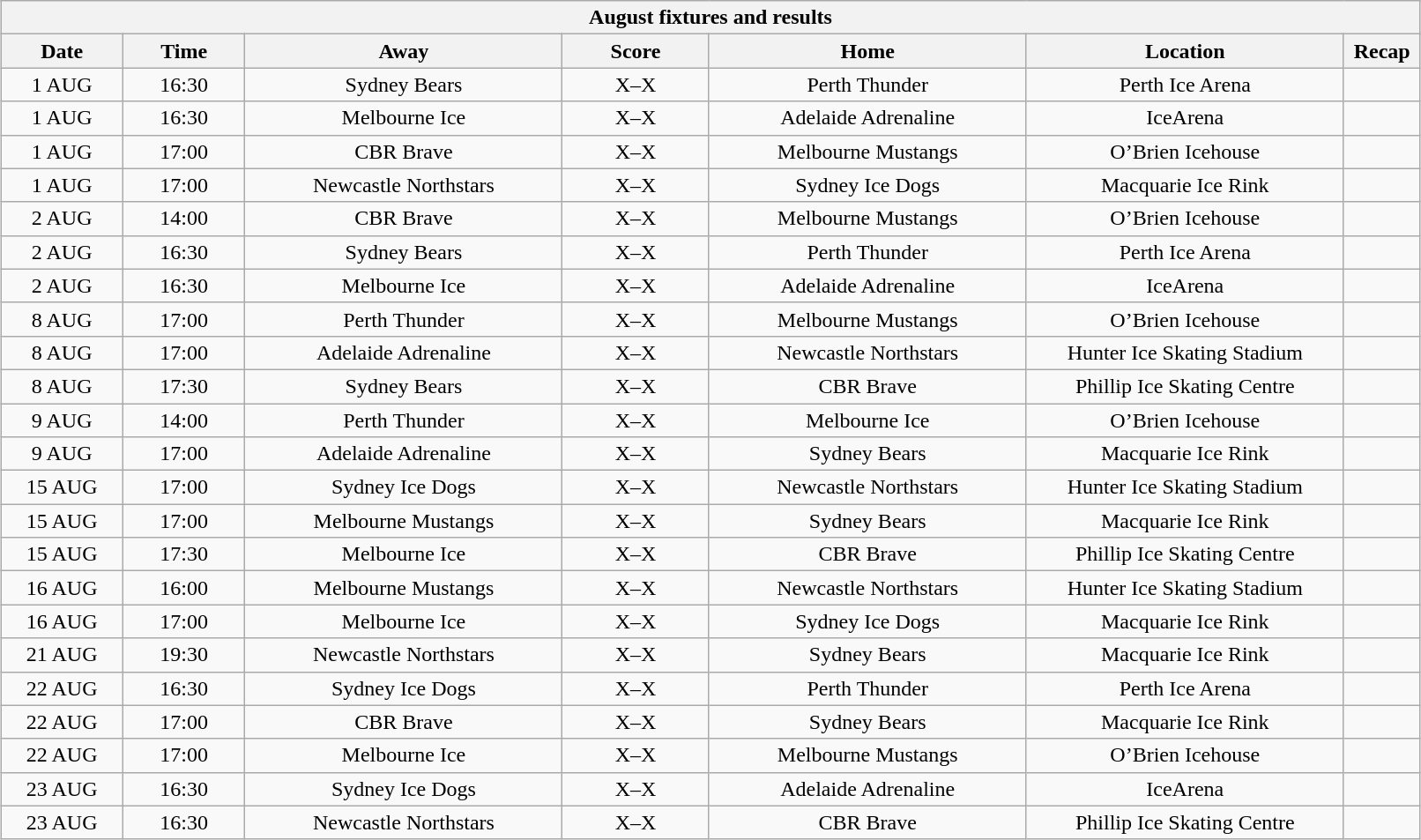<table class="wikitable collapsible collapsed" width="85%" style="margin: 1em auto 1em auto">
<tr>
<th colspan="7">August fixtures and results</th>
</tr>
<tr>
<th width="5%">Date</th>
<th width="5%">Time</th>
<th width="13%">Away</th>
<th width="6%">Score</th>
<th width="13%">Home</th>
<th width="13%">Location</th>
<th width="1%">Recap</th>
</tr>
<tr align="center">
<td>1 AUG</td>
<td>16:30</td>
<td>Sydney Bears</td>
<td>X–X</td>
<td>Perth Thunder</td>
<td>Perth Ice Arena</td>
<td></td>
</tr>
<tr align="center">
<td>1 AUG</td>
<td>16:30</td>
<td>Melbourne Ice</td>
<td>X–X</td>
<td>Adelaide Adrenaline</td>
<td>IceArena</td>
<td></td>
</tr>
<tr align="center">
<td>1 AUG</td>
<td>17:00</td>
<td>CBR Brave</td>
<td>X–X</td>
<td>Melbourne Mustangs</td>
<td>O’Brien Icehouse</td>
<td></td>
</tr>
<tr align="center">
<td>1 AUG</td>
<td>17:00</td>
<td>Newcastle Northstars</td>
<td>X–X</td>
<td>Sydney Ice Dogs</td>
<td>Macquarie Ice Rink</td>
<td></td>
</tr>
<tr align="center">
<td>2 AUG</td>
<td>14:00</td>
<td>CBR Brave</td>
<td>X–X</td>
<td>Melbourne Mustangs</td>
<td>O’Brien Icehouse</td>
<td></td>
</tr>
<tr align="center">
<td>2 AUG</td>
<td>16:30</td>
<td>Sydney Bears</td>
<td>X–X</td>
<td>Perth Thunder</td>
<td>Perth Ice Arena</td>
<td></td>
</tr>
<tr align="center">
<td>2 AUG</td>
<td>16:30</td>
<td>Melbourne Ice</td>
<td>X–X</td>
<td>Adelaide Adrenaline</td>
<td>IceArena</td>
<td></td>
</tr>
<tr align="center">
<td>8 AUG</td>
<td>17:00</td>
<td>Perth Thunder</td>
<td>X–X</td>
<td>Melbourne Mustangs</td>
<td>O’Brien Icehouse</td>
<td></td>
</tr>
<tr align="center">
<td>8 AUG</td>
<td>17:00</td>
<td>Adelaide Adrenaline</td>
<td>X–X</td>
<td>Newcastle Northstars</td>
<td>Hunter Ice Skating Stadium</td>
<td></td>
</tr>
<tr align="center">
<td>8 AUG</td>
<td>17:30</td>
<td>Sydney Bears</td>
<td>X–X</td>
<td>CBR Brave</td>
<td>Phillip Ice Skating Centre</td>
<td></td>
</tr>
<tr align="center">
<td>9 AUG</td>
<td>14:00</td>
<td>Perth Thunder</td>
<td>X–X</td>
<td>Melbourne Ice</td>
<td>O’Brien Icehouse</td>
<td></td>
</tr>
<tr align="center">
<td>9 AUG</td>
<td>17:00</td>
<td>Adelaide Adrenaline</td>
<td>X–X</td>
<td>Sydney Bears</td>
<td>Macquarie Ice Rink</td>
<td></td>
</tr>
<tr align="center">
<td>15 AUG</td>
<td>17:00</td>
<td>Sydney Ice Dogs</td>
<td>X–X</td>
<td>Newcastle Northstars</td>
<td>Hunter Ice Skating Stadium</td>
<td></td>
</tr>
<tr align="center">
<td>15 AUG</td>
<td>17:00</td>
<td>Melbourne Mustangs</td>
<td>X–X</td>
<td>Sydney Bears</td>
<td>Macquarie Ice Rink</td>
<td></td>
</tr>
<tr align="center">
<td>15 AUG</td>
<td>17:30</td>
<td>Melbourne Ice</td>
<td>X–X</td>
<td>CBR Brave</td>
<td>Phillip Ice Skating Centre</td>
<td></td>
</tr>
<tr align="center">
<td>16 AUG</td>
<td>16:00</td>
<td>Melbourne Mustangs</td>
<td>X–X</td>
<td>Newcastle Northstars</td>
<td>Hunter Ice Skating Stadium</td>
<td></td>
</tr>
<tr align="center">
<td>16 AUG</td>
<td>17:00</td>
<td>Melbourne Ice</td>
<td>X–X</td>
<td>Sydney Ice Dogs</td>
<td>Macquarie Ice Rink</td>
<td></td>
</tr>
<tr align="center">
<td>21 AUG</td>
<td>19:30</td>
<td>Newcastle Northstars</td>
<td>X–X</td>
<td>Sydney Bears</td>
<td>Macquarie Ice Rink</td>
<td></td>
</tr>
<tr align="center">
<td>22 AUG</td>
<td>16:30</td>
<td>Sydney Ice Dogs</td>
<td>X–X</td>
<td>Perth Thunder</td>
<td>Perth Ice Arena</td>
<td></td>
</tr>
<tr align="center">
<td>22 AUG</td>
<td>17:00</td>
<td>CBR Brave</td>
<td>X–X</td>
<td>Sydney Bears</td>
<td>Macquarie Ice Rink</td>
<td></td>
</tr>
<tr align="center">
<td>22 AUG</td>
<td>17:00</td>
<td>Melbourne Ice</td>
<td>X–X</td>
<td>Melbourne Mustangs</td>
<td>O’Brien Icehouse</td>
<td></td>
</tr>
<tr align="center">
<td>23 AUG</td>
<td>16:30</td>
<td>Sydney Ice Dogs</td>
<td>X–X</td>
<td>Adelaide Adrenaline</td>
<td>IceArena</td>
<td></td>
</tr>
<tr align="center">
<td>23 AUG</td>
<td>16:30</td>
<td>Newcastle Northstars</td>
<td>X–X</td>
<td>CBR Brave</td>
<td>Phillip Ice Skating Centre</td>
<td></td>
</tr>
</table>
